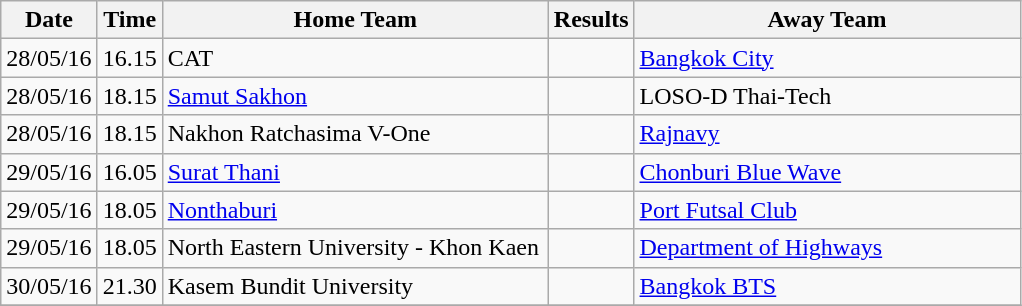<table class="wikitable">
<tr>
<th>Date</th>
<th>Time</th>
<th width="250pt">Home Team</th>
<th>Results</th>
<th width="250pt">Away Team</th>
</tr>
<tr>
<td>28/05/16</td>
<td>16.15</td>
<td>CAT</td>
<td></td>
<td><a href='#'>Bangkok City</a></td>
</tr>
<tr>
<td>28/05/16</td>
<td>18.15</td>
<td><a href='#'>Samut Sakhon</a></td>
<td></td>
<td>LOSO-D Thai-Tech</td>
</tr>
<tr>
<td>28/05/16</td>
<td>18.15</td>
<td>Nakhon Ratchasima V-One</td>
<td></td>
<td><a href='#'>Rajnavy</a></td>
</tr>
<tr>
<td>29/05/16</td>
<td>16.05</td>
<td><a href='#'>Surat Thani</a></td>
<td></td>
<td><a href='#'>Chonburi Blue Wave</a></td>
</tr>
<tr>
<td>29/05/16</td>
<td>18.05</td>
<td><a href='#'>Nonthaburi</a></td>
<td></td>
<td><a href='#'>Port Futsal Club</a></td>
</tr>
<tr>
<td>29/05/16</td>
<td>18.05</td>
<td>North Eastern University - Khon Kaen</td>
<td></td>
<td><a href='#'>Department of Highways</a></td>
</tr>
<tr>
<td>30/05/16</td>
<td>21.30</td>
<td>Kasem Bundit University</td>
<td></td>
<td><a href='#'>Bangkok BTS</a></td>
</tr>
<tr>
</tr>
</table>
